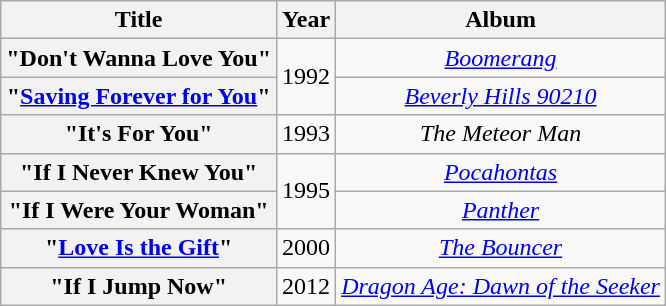<table class="wikitable plainrowheaders" style="text-align:center;">
<tr>
<th scope="col">Title</th>
<th scope="col">Year</th>
<th scope="col">Album</th>
</tr>
<tr>
<th scope="row">"Don't Wanna Love You"</th>
<td rowspan="2">1992</td>
<td><em><a href='#'>Boomerang</a></em></td>
</tr>
<tr>
<th scope="row">"<a href='#'>Saving Forever for You</a>"</th>
<td><em><a href='#'>Beverly Hills 90210</a></em></td>
</tr>
<tr>
<th scope="row">"It's For You"</th>
<td>1993</td>
<td><em>The Meteor Man</em></td>
</tr>
<tr>
<th scope="row">"If I Never Knew You"<br></th>
<td rowspan="2">1995</td>
<td><em><a href='#'>Pocahontas</a></em></td>
</tr>
<tr>
<th scope="row">"If I Were Your Woman"</th>
<td><em><a href='#'>Panther</a></em></td>
</tr>
<tr>
<th scope="row">"<a href='#'>Love Is the Gift</a>"</th>
<td>2000</td>
<td><em><a href='#'>The Bouncer</a></em></td>
</tr>
<tr>
<th scope="row">"If I Jump Now"</th>
<td>2012</td>
<td><em><a href='#'>Dragon Age: Dawn of the Seeker</a></em></td>
</tr>
</table>
